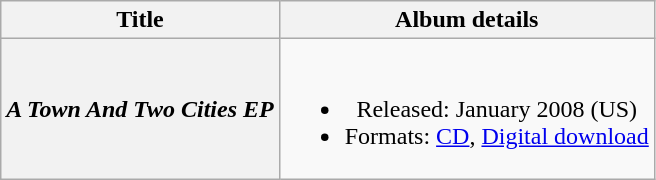<table class="wikitable plainrowheaders" style="text-align:center;">
<tr>
<th scope="col">Title</th>
<th scope="col">Album details</th>
</tr>
<tr>
<th scope="row"><em>A Town And Two Cities EP</em></th>
<td><br><ul><li>Released: January 2008 (US)</li><li>Formats: <a href='#'>CD</a>, <a href='#'>Digital download</a></li></ul></td>
</tr>
</table>
